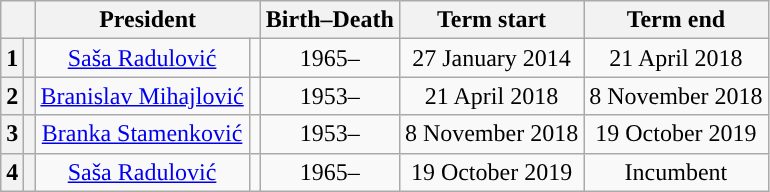<table class="wikitable" style="text-align:center">
<tr>
<th colspan="2"></th>
<th colspan="2">President</th>
<th>Birth–Death</th>
<th>Term start</th>
<th>Term end</th>
</tr>
<tr>
<th>1</th>
<th style="background:"></th>
<td><a href='#'>Saša Radulović</a></td>
<td></td>
<td>1965–</td>
<td>27 January 2014</td>
<td>21 April 2018</td>
</tr>
<tr>
<th>2</th>
<th style="background:"></th>
<td><a href='#'>Branislav Mihajlović</a></td>
<td></td>
<td>1953–</td>
<td>21 April 2018</td>
<td>8 November 2018</td>
</tr>
<tr>
<th>3</th>
<th style="background:"></th>
<td><a href='#'>Branka Stamenković</a></td>
<td></td>
<td>1953–</td>
<td>8 November 2018</td>
<td>19 October 2019</td>
</tr>
<tr>
<th>4</th>
<th style="background:"></th>
<td><a href='#'>Saša Radulović</a></td>
<td></td>
<td>1965–</td>
<td>19 October 2019</td>
<td>Incumbent</td>
</tr>
</table>
